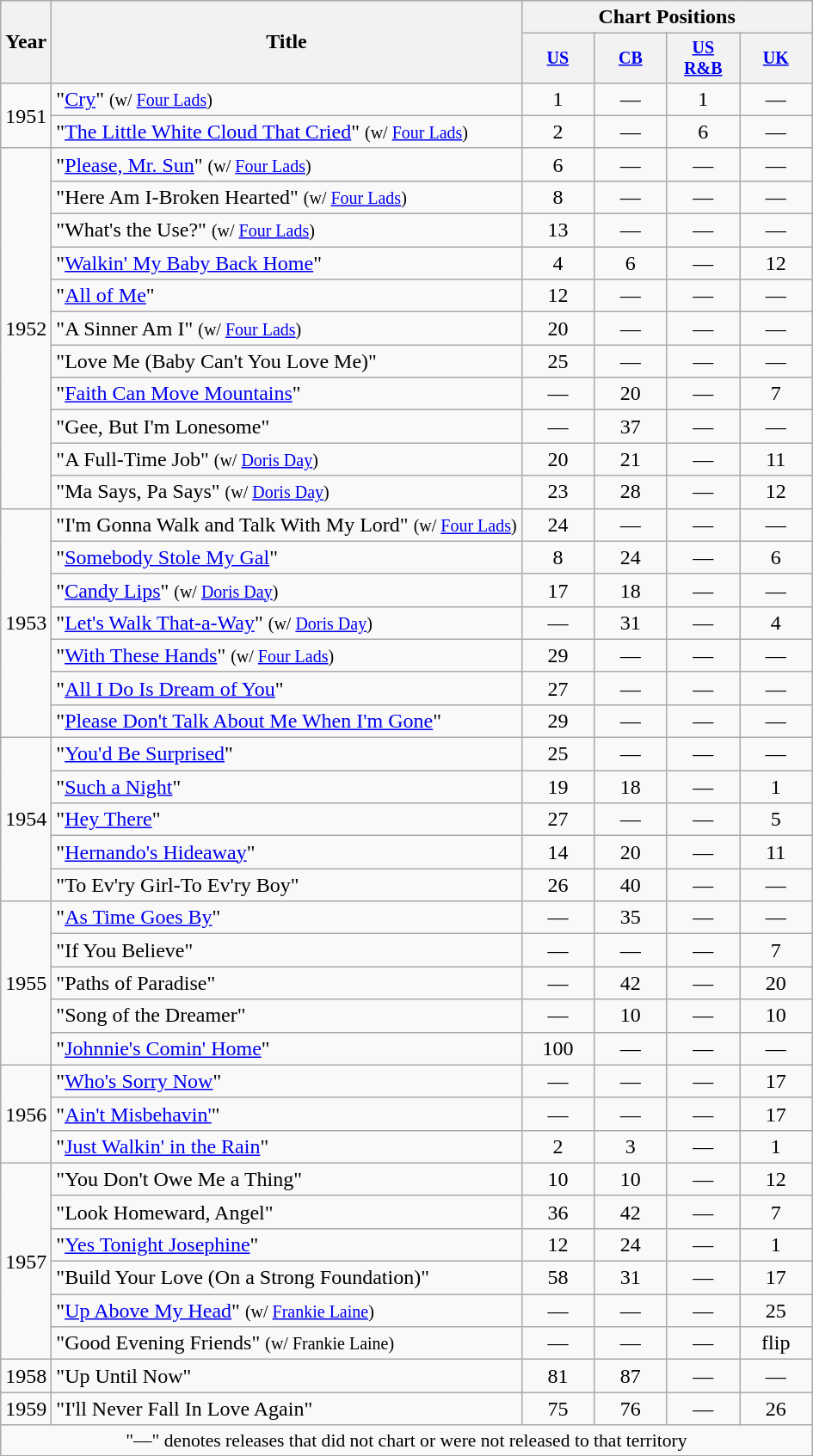<table class="wikitable"  style="text-align:center;">
<tr>
<th rowspan="2">Year</th>
<th rowspan="2">Title</th>
<th colspan="4">Chart Positions</th>
</tr>
<tr style="font-size:smaller;">
<th style="width:50px;"><a href='#'>US</a><br></th>
<th style="width:50px;"><a href='#'>CB</a></th>
<th style="width:50px;"><a href='#'>US<br>R&B</a><br></th>
<th style="width:50px;"><a href='#'>UK</a><br></th>
</tr>
<tr>
<td rowspan="2">1951</td>
<td style="text-align:left">"<a href='#'>Cry</a>" <small>(w/ <a href='#'>Four Lads</a>)</small></td>
<td>1</td>
<td>—</td>
<td>1</td>
<td>—</td>
</tr>
<tr>
<td style="text-align:left">"<a href='#'>The Little White Cloud That Cried</a>" <small>(w/ <a href='#'>Four Lads</a>)</small></td>
<td>2</td>
<td>—</td>
<td>6</td>
<td>—</td>
</tr>
<tr>
<td rowspan="11">1952</td>
<td style="text-align:left">"<a href='#'>Please, Mr. Sun</a>" <small>(w/ <a href='#'>Four Lads</a>)</small></td>
<td>6</td>
<td>—</td>
<td>—</td>
<td>—</td>
</tr>
<tr>
<td style="text-align:left">"Here Am I-Broken Hearted" <small>(w/ <a href='#'>Four Lads</a>)</small></td>
<td>8</td>
<td>—</td>
<td>—</td>
<td>—</td>
</tr>
<tr>
<td style="text-align:left">"What's the Use?" <small>(w/ <a href='#'>Four Lads</a>)</small></td>
<td>13</td>
<td>—</td>
<td>—</td>
<td>—</td>
</tr>
<tr>
<td style="text-align:left">"<a href='#'>Walkin' My Baby Back Home</a>"</td>
<td>4</td>
<td>6</td>
<td>—</td>
<td>12</td>
</tr>
<tr>
<td style="text-align:left">"<a href='#'>All of Me</a>"</td>
<td>12</td>
<td>—</td>
<td>—</td>
<td>—</td>
</tr>
<tr>
<td style="text-align:left">"A Sinner Am I" <small>(w/ <a href='#'>Four Lads</a>)</small></td>
<td>20</td>
<td>—</td>
<td>—</td>
<td>—</td>
</tr>
<tr>
<td style="text-align:left">"Love Me (Baby Can't You Love Me)"</td>
<td>25</td>
<td>—</td>
<td>—</td>
<td>—</td>
</tr>
<tr>
<td style="text-align:left">"<a href='#'>Faith Can Move Mountains</a>"</td>
<td>—</td>
<td>20</td>
<td>—</td>
<td>7</td>
</tr>
<tr>
<td style="text-align:left">"Gee, But I'm Lonesome"</td>
<td>—</td>
<td>37</td>
<td>—</td>
<td>—</td>
</tr>
<tr>
<td style="text-align:left">"A Full-Time Job" <small>(w/ <a href='#'>Doris Day</a>)</small></td>
<td>20</td>
<td>21</td>
<td>—</td>
<td>11</td>
</tr>
<tr>
<td style="text-align:left">"Ma Says, Pa Says" <small>(w/ <a href='#'>Doris Day</a>)</small></td>
<td>23</td>
<td>28</td>
<td>—</td>
<td>12</td>
</tr>
<tr>
<td rowspan="7">1953</td>
<td style="text-align:left">"I'm Gonna Walk and Talk With My Lord" <small>(w/ <a href='#'>Four Lads</a>)</small></td>
<td>24</td>
<td>—</td>
<td>—</td>
<td>—</td>
</tr>
<tr>
<td style="text-align:left">"<a href='#'>Somebody Stole My Gal</a>"</td>
<td>8</td>
<td>24</td>
<td>—</td>
<td>6</td>
</tr>
<tr>
<td style="text-align:left">"<a href='#'>Candy Lips</a>" <small>(w/ <a href='#'>Doris Day</a>)</small></td>
<td>17</td>
<td>18</td>
<td>—</td>
<td>—</td>
</tr>
<tr>
<td style="text-align:left">"<a href='#'>Let's Walk That-a-Way</a>" <small>(w/ <a href='#'>Doris Day</a>)</small></td>
<td>—</td>
<td>31</td>
<td>—</td>
<td>4</td>
</tr>
<tr>
<td style="text-align:left">"<a href='#'>With These Hands</a>" <small>(w/ <a href='#'>Four Lads</a>)</small></td>
<td>29</td>
<td>—</td>
<td>—</td>
<td>—</td>
</tr>
<tr>
<td style="text-align:left">"<a href='#'>All I Do Is Dream of You</a>"</td>
<td>27</td>
<td>—</td>
<td>—</td>
<td>—</td>
</tr>
<tr>
<td style="text-align:left">"<a href='#'>Please Don't Talk About Me When I'm Gone</a>"</td>
<td>29</td>
<td>—</td>
<td>—</td>
<td>—</td>
</tr>
<tr>
<td rowspan="5">1954</td>
<td style="text-align:left">"<a href='#'>You'd Be Surprised</a>"</td>
<td>25</td>
<td>—</td>
<td>—</td>
<td>—</td>
</tr>
<tr>
<td style="text-align:left">"<a href='#'>Such a Night</a>"</td>
<td>19</td>
<td>18</td>
<td>—</td>
<td>1</td>
</tr>
<tr>
<td style="text-align:left">"<a href='#'>Hey There</a>"</td>
<td>27</td>
<td>—</td>
<td>—</td>
<td>5</td>
</tr>
<tr>
<td style="text-align:left">"<a href='#'>Hernando's Hideaway</a>"</td>
<td>14</td>
<td>20</td>
<td>—</td>
<td>11</td>
</tr>
<tr>
<td style="text-align:left">"To Ev'ry Girl-To Ev'ry Boy"</td>
<td>26</td>
<td>40</td>
<td>—</td>
<td>—</td>
</tr>
<tr>
<td rowspan="5">1955</td>
<td style="text-align:left">"<a href='#'>As Time Goes By</a>"</td>
<td>—</td>
<td>35</td>
<td>—</td>
<td>—</td>
</tr>
<tr>
<td style="text-align:left">"If You Believe"</td>
<td>—</td>
<td>—</td>
<td>—</td>
<td>7</td>
</tr>
<tr>
<td style="text-align:left">"Paths of Paradise"</td>
<td>—</td>
<td>42</td>
<td>—</td>
<td>20</td>
</tr>
<tr>
<td style="text-align:left">"Song of the Dreamer"</td>
<td>—</td>
<td>10</td>
<td>—</td>
<td>10</td>
</tr>
<tr>
<td style="text-align:left">"<a href='#'>Johnnie's Comin' Home</a>"</td>
<td>100</td>
<td>—</td>
<td>—</td>
<td>—</td>
</tr>
<tr>
<td rowspan="3">1956</td>
<td style="text-align:left">"<a href='#'>Who's Sorry Now</a>"</td>
<td>—</td>
<td>—</td>
<td>—</td>
<td>17</td>
</tr>
<tr>
<td style="text-align:left">"<a href='#'>Ain't Misbehavin'</a>"</td>
<td>—</td>
<td>—</td>
<td>—</td>
<td>17</td>
</tr>
<tr>
<td style="text-align:left">"<a href='#'>Just Walkin' in the Rain</a>"</td>
<td>2</td>
<td>3</td>
<td>—</td>
<td>1</td>
</tr>
<tr>
<td rowspan="6">1957</td>
<td style="text-align:left">"You Don't Owe Me a Thing"</td>
<td>10</td>
<td>10</td>
<td>—</td>
<td>12</td>
</tr>
<tr>
<td style="text-align:left">"Look Homeward, Angel"</td>
<td>36</td>
<td>42</td>
<td>—</td>
<td>7</td>
</tr>
<tr>
<td style="text-align:left">"<a href='#'>Yes Tonight Josephine</a>"</td>
<td>12</td>
<td>24</td>
<td>—</td>
<td>1</td>
</tr>
<tr>
<td style="text-align:left">"Build Your Love (On a Strong Foundation)"</td>
<td>58</td>
<td>31</td>
<td>—</td>
<td>17</td>
</tr>
<tr>
<td style="text-align:left">"<a href='#'>Up Above My Head</a>" <small>(w/ <a href='#'>Frankie Laine</a>)</small></td>
<td>—</td>
<td>—</td>
<td>—</td>
<td>25</td>
</tr>
<tr>
<td style="text-align:left">"Good Evening Friends" <small>(w/ Frankie Laine)</small></td>
<td>—</td>
<td>—</td>
<td>—</td>
<td>flip</td>
</tr>
<tr>
<td>1958</td>
<td style="text-align:left">"Up Until Now"</td>
<td>81</td>
<td>87</td>
<td>—</td>
<td>—</td>
</tr>
<tr>
<td>1959</td>
<td style="text-align:left">"I'll Never Fall In Love Again"</td>
<td>75</td>
<td>76</td>
<td>—</td>
<td>26</td>
</tr>
<tr>
<td colspan="12" style="font-size:90%;">"—" denotes releases that did not chart or were not released to that territory</td>
</tr>
</table>
